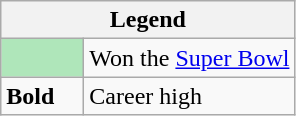<table class="wikitable mw-collapsible mw-collapsed">
<tr>
<th colspan="2">Legend</th>
</tr>
<tr>
<td style="background:#afe6ba; width:3em;"></td>
<td>Won the <a href='#'>Super Bowl</a></td>
</tr>
<tr>
<td><strong>Bold</strong></td>
<td>Career high</td>
</tr>
</table>
